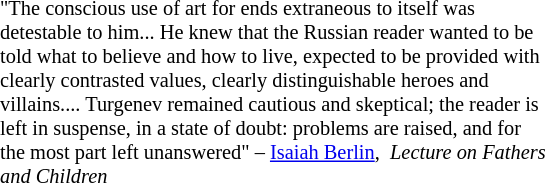<table class="toccolours" style="float: right; margin-left: 0.5em; margin-right: 0.5em; font-size: 85%; background:#white; color:black; width:30em; max-width: 30%;" cellspacing="5">
<tr>
<td style="text-align: left;">"The conscious use of art for ends extraneous to itself was detestable to him... He knew that the Russian reader wanted to be told what to believe and how to live, expected to be provided with clearly contrasted values, clearly distinguishable heroes and villains.... Turgenev remained cautious and skeptical; the reader is left in suspense, in a state of doubt: problems are raised, and for the most part left unanswered" – <a href='#'>Isaiah Berlin</a>,  <em>Lecture on Fathers and Children</em></td>
</tr>
</table>
